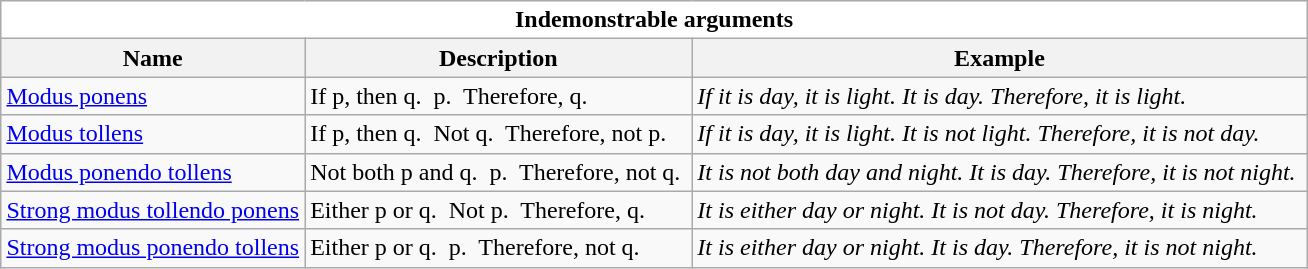<table class="wikitable" style="margin:1.0em auto;">
<tr>
<th colspan="4" style="background:white;text-align:center;">Indemonstrable arguments</th>
</tr>
<tr>
<th>Name</th>
<th>Description</th>
<th>Example</th>
</tr>
<tr>
<td style="white-space:nowrap;"><a href='#'>Modus ponens</a></td>
<td style="white-space:nowrap;">If p, then q.  p.  Therefore, q.</td>
<td><em>If it is day, it is light. It is day. Therefore, it is light.</em></td>
</tr>
<tr>
<td style="white-space:nowrap;"><a href='#'>Modus tollens</a></td>
<td style="white-space:nowrap;">If p, then q.  Not q.  Therefore, not p.</td>
<td><em>If it is day, it is light. It is not light. Therefore, it is not day.</em></td>
</tr>
<tr>
<td style="white-space:nowrap;"><a href='#'>Modus ponendo tollens</a></td>
<td style="white-space:nowrap;">Not both p and q.  p.  Therefore, not q. </td>
<td><em>It is not both day and night. It is day. Therefore, it is not night.</em> </td>
</tr>
<tr>
<td style="white-space:nowrap;"><a href='#'>Strong modus tollendo ponens</a></td>
<td style="white-space:nowrap;">Either p or q.  Not p.  Therefore, q.</td>
<td><em>It is either day or night. It is not day. Therefore, it is night.</em></td>
</tr>
<tr>
<td style="white-space:nowrap;"><a href='#'>Strong modus ponendo tollens</a></td>
<td style="white-space:nowrap;">Either p or q.  p.  Therefore, not q.</td>
<td><em>It is either day or night. It is day. Therefore, it is not night.</em></td>
</tr>
</table>
